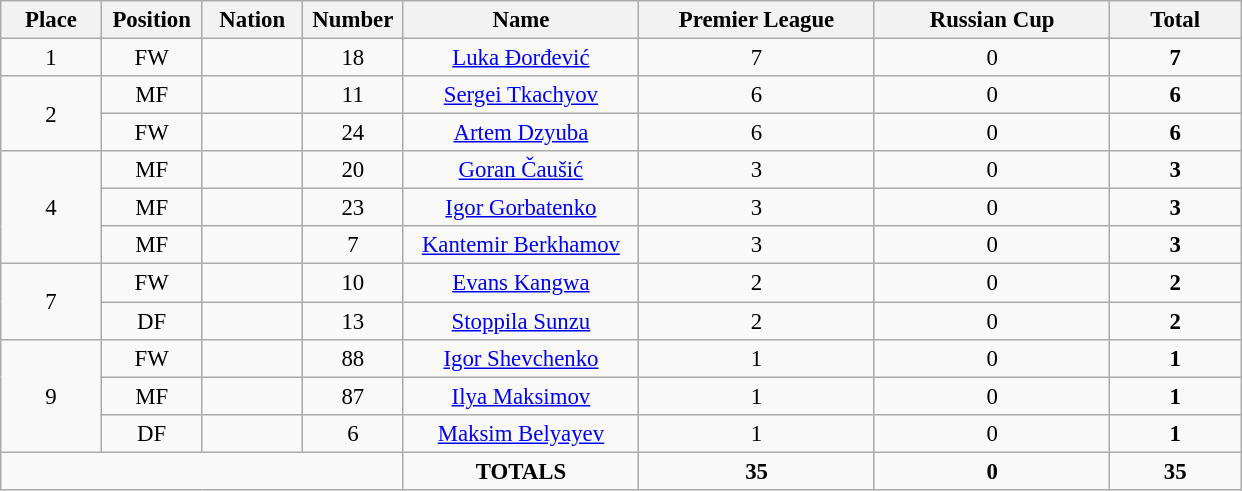<table class="wikitable" style="font-size: 95%; text-align: center;">
<tr>
<th width=60>Place</th>
<th width=60>Position</th>
<th width=60>Nation</th>
<th width=60>Number</th>
<th width=150>Name</th>
<th width=150>Premier League</th>
<th width=150>Russian Cup</th>
<th width=80><strong>Total</strong></th>
</tr>
<tr>
<td>1</td>
<td>FW</td>
<td></td>
<td>18</td>
<td><a href='#'>Luka Đorđević</a></td>
<td>7</td>
<td>0</td>
<td><strong>7</strong></td>
</tr>
<tr>
<td rowspan=2>2</td>
<td>MF</td>
<td></td>
<td>11</td>
<td><a href='#'>Sergei Tkachyov</a></td>
<td>6</td>
<td>0</td>
<td><strong>6</strong></td>
</tr>
<tr>
<td>FW</td>
<td></td>
<td>24</td>
<td><a href='#'>Artem Dzyuba</a></td>
<td>6</td>
<td>0</td>
<td><strong>6</strong></td>
</tr>
<tr>
<td rowspan=3>4</td>
<td>MF</td>
<td></td>
<td>20</td>
<td><a href='#'>Goran Čaušić</a></td>
<td>3</td>
<td>0</td>
<td><strong>3</strong></td>
</tr>
<tr>
<td>MF</td>
<td></td>
<td>23</td>
<td><a href='#'>Igor Gorbatenko</a></td>
<td>3</td>
<td>0</td>
<td><strong>3</strong></td>
</tr>
<tr>
<td>MF</td>
<td></td>
<td>7</td>
<td><a href='#'>Kantemir Berkhamov</a></td>
<td>3</td>
<td>0</td>
<td><strong>3</strong></td>
</tr>
<tr>
<td rowspan=2>7</td>
<td>FW</td>
<td></td>
<td>10</td>
<td><a href='#'>Evans Kangwa</a></td>
<td>2</td>
<td>0</td>
<td><strong>2</strong></td>
</tr>
<tr>
<td>DF</td>
<td></td>
<td>13</td>
<td><a href='#'>Stoppila Sunzu</a></td>
<td>2</td>
<td>0</td>
<td><strong>2</strong></td>
</tr>
<tr>
<td rowspan=3>9</td>
<td>FW</td>
<td></td>
<td>88</td>
<td><a href='#'>Igor Shevchenko</a></td>
<td>1</td>
<td>0</td>
<td><strong>1</strong></td>
</tr>
<tr>
<td>MF</td>
<td></td>
<td>87</td>
<td><a href='#'>Ilya Maksimov</a></td>
<td>1</td>
<td>0</td>
<td><strong>1</strong></td>
</tr>
<tr>
<td>DF</td>
<td></td>
<td>6</td>
<td><a href='#'>Maksim Belyayev</a></td>
<td>1</td>
<td>0</td>
<td><strong>1</strong></td>
</tr>
<tr>
<td colspan=4></td>
<td><strong>TOTALS</strong></td>
<td><strong>35</strong></td>
<td><strong>0</strong></td>
<td><strong>35</strong></td>
</tr>
</table>
